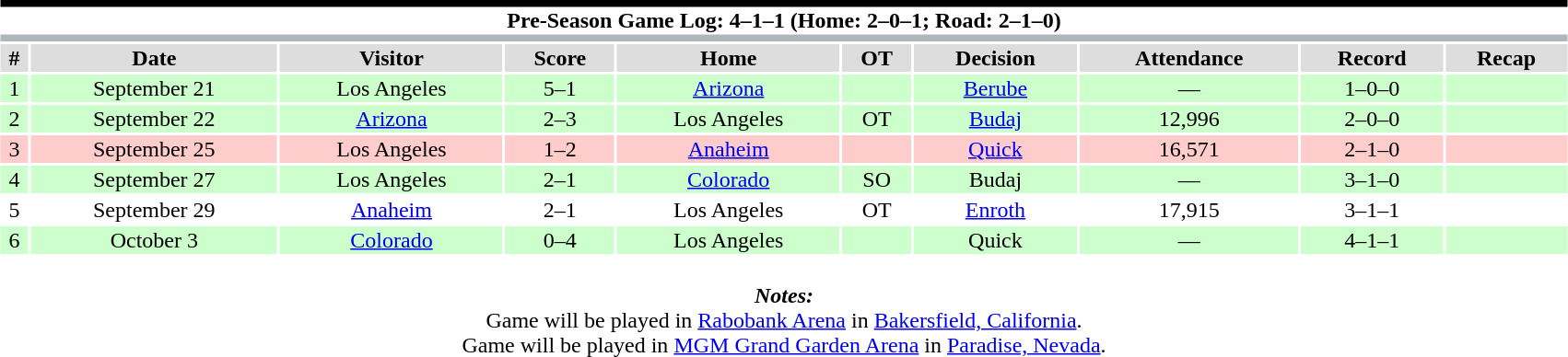<table class="toccolours collapsible collapsed" style="width:90%; clear:both; margin:1.5em auto; text-align:center;">
<tr>
<th colspan=10 style="background:#fff; border-top:#000000 5px solid; border-bottom:#AFB7BA 5px solid;">Pre-Season Game Log: 4–1–1 (Home: 2–0–1; Road: 2–1–0)</th>
</tr>
<tr style="text-align:center; background:#ddd;">
<th>#</th>
<th>Date</th>
<th>Visitor</th>
<th>Score</th>
<th>Home</th>
<th>OT</th>
<th>Decision</th>
<th>Attendance</th>
<th>Record</th>
<th>Recap</th>
</tr>
<tr style="text-align:center; background:#cfc;">
<td>1</td>
<td>September 21</td>
<td>Los Angeles</td>
<td>5–1</td>
<td><a href='#'>Arizona</a></td>
<td></td>
<td><a href='#'>Berube</a></td>
<td>––</td>
<td>1–0–0</td>
<td></td>
</tr>
<tr style="text-align:center; background:#cfc;">
<td>2</td>
<td>September 22</td>
<td><a href='#'>Arizona</a></td>
<td>2–3</td>
<td>Los Angeles</td>
<td>OT</td>
<td><a href='#'>Budaj</a></td>
<td>12,996</td>
<td>2–0–0</td>
<td></td>
</tr>
<tr style="text-align:center; background:#fcc;">
<td>3</td>
<td>September 25</td>
<td>Los Angeles</td>
<td>1–2</td>
<td><a href='#'>Anaheim</a></td>
<td></td>
<td><a href='#'>Quick</a></td>
<td>16,571</td>
<td>2–1–0</td>
<td></td>
</tr>
<tr style="text-align:center; background:#cfc;">
<td>4</td>
<td>September 27</td>
<td>Los Angeles</td>
<td>2–1</td>
<td><a href='#'>Colorado</a></td>
<td>SO</td>
<td>Budaj</td>
<td>––</td>
<td>3–1–0</td>
<td></td>
</tr>
<tr style="text-align:center; background:#fff;">
<td>5</td>
<td>September 29</td>
<td><a href='#'>Anaheim</a></td>
<td>2–1</td>
<td>Los Angeles</td>
<td>OT</td>
<td><a href='#'>Enroth</a></td>
<td>17,915</td>
<td>3–1–1</td>
<td></td>
</tr>
<tr style="text-align:center; background:#cfc;">
<td>6</td>
<td>October 3</td>
<td><a href='#'>Colorado</a></td>
<td>0–4</td>
<td>Los Angeles</td>
<td></td>
<td>Quick</td>
<td>––</td>
<td>4–1–1</td>
<td></td>
</tr>
<tr>
<td colspan="10" style="text-align:center;"><br><strong><em>Notes:</em></strong><br>
Game will be played in <a href='#'>Rabobank Arena</a> in <a href='#'>Bakersfield, California</a>.<br>
Game will be played in <a href='#'>MGM Grand Garden Arena</a> in <a href='#'>Paradise, Nevada</a>.</td>
</tr>
</table>
